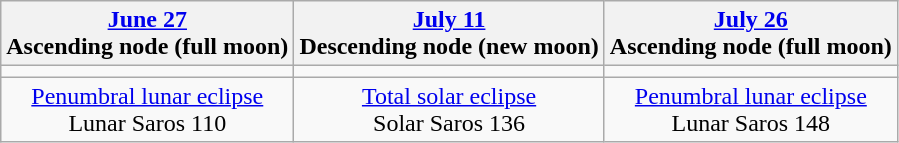<table class="wikitable">
<tr>
<th><a href='#'>June 27</a><br>Ascending node (full moon)<br></th>
<th><a href='#'>July 11</a><br>Descending node (new moon)<br></th>
<th><a href='#'>July 26</a><br>Ascending node (full moon)<br></th>
</tr>
<tr>
<td></td>
<td></td>
<td></td>
</tr>
<tr align=center>
<td><a href='#'>Penumbral lunar eclipse</a><br>Lunar Saros 110</td>
<td><a href='#'>Total solar eclipse</a><br>Solar Saros 136</td>
<td><a href='#'>Penumbral lunar eclipse</a><br>Lunar Saros 148</td>
</tr>
</table>
